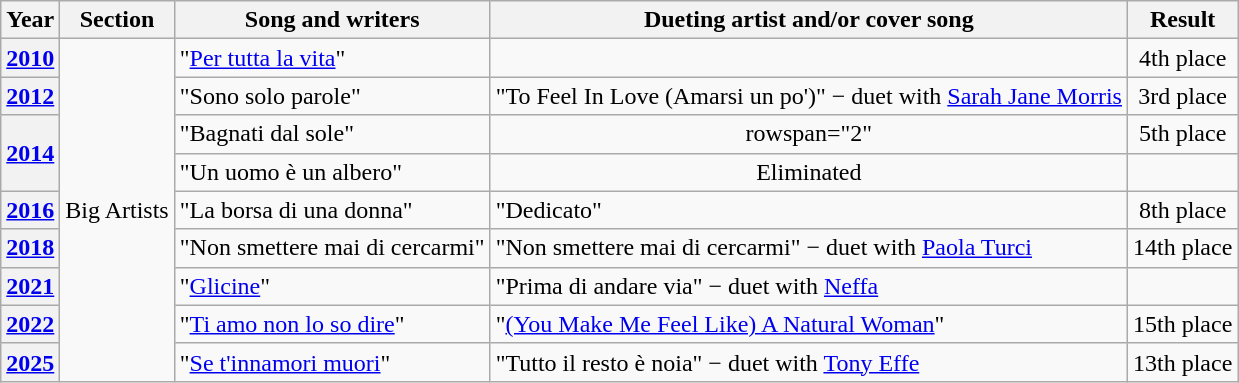<table class="wikitable plainrowheaders" style="text-align:center;">
<tr>
<th>Year</th>
<th>Section</th>
<th>Song and writers</th>
<th>Dueting artist and/or cover song</th>
<th>Result</th>
</tr>
<tr>
<th scope="row"><a href='#'>2010</a></th>
<td rowspan="9">Big Artists</td>
<td style="text-align:left;">"<a href='#'>Per tutta la vita</a>"<br></td>
<td></td>
<td>4th place</td>
</tr>
<tr>
<th scope="row"><a href='#'>2012</a></th>
<td style="text-align:left;">"Sono solo parole"<br></td>
<td style="text-align:left;">"To Feel In Love (Amarsi un po')" − duet with <a href='#'>Sarah Jane Morris</a><br></td>
<td>3rd place</td>
</tr>
<tr>
<th scope="row" rowspan="2"><a href='#'>2014</a></th>
<td style="text-align:left;">"Bagnati dal sole"<br></td>
<td>rowspan="2" </td>
<td>5th place</td>
</tr>
<tr>
<td style="text-align:left;">"Un uomo è un albero"<br></td>
<td>Eliminated<br></td>
</tr>
<tr>
<th scope="row"><a href='#'>2016</a></th>
<td style="text-align:left;">"La borsa di una donna"<br></td>
<td style="text-align:left;">"Dedicato"<br></td>
<td>8th place</td>
</tr>
<tr>
<th scope="row"><a href='#'>2018</a></th>
<td style="text-align:left;">"Non smettere mai di cercarmi"<br></td>
<td style="text-align:left;">"Non smettere mai di cercarmi" − duet with <a href='#'>Paola Turci</a><br></td>
<td>14th place</td>
</tr>
<tr>
<th scope="row"><a href='#'>2021</a></th>
<td style="text-align:left;">"<a href='#'>Glicine</a>"<br></td>
<td style="text-align:left;">"Prima di andare via" − duet with <a href='#'>Neffa</a><br></td>
<td></td>
</tr>
<tr>
<th scope="row"><a href='#'>2022</a></th>
<td style="text-align:left;">"<a href='#'>Ti amo non lo so dire</a>"<br></td>
<td style="text-align:left;">"<a href='#'>(You Make Me Feel Like) A Natural Woman</a>"<br></td>
<td>15th place</td>
</tr>
<tr>
<th scope="row"><a href='#'>2025</a></th>
<td style="text-align:left;">"<a href='#'>Se t'innamori muori</a>"<br></td>
<td style="text-align:left;">"Tutto il resto è noia" − duet with <a href='#'>Tony Effe</a><br></td>
<td>13th place</td>
</tr>
</table>
